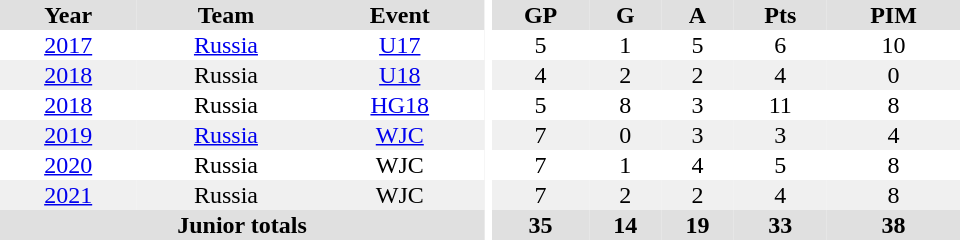<table border="0" cellpadding="1" cellspacing="0" ID="Table3" style="text-align:center; width:40em">
<tr bgcolor="#e0e0e0">
<th>Year</th>
<th>Team</th>
<th>Event</th>
<th rowspan="102" bgcolor="#ffffff"></th>
<th>GP</th>
<th>G</th>
<th>A</th>
<th>Pts</th>
<th>PIM</th>
</tr>
<tr>
<td><a href='#'>2017</a></td>
<td><a href='#'>Russia</a></td>
<td><a href='#'>U17</a></td>
<td>5</td>
<td>1</td>
<td>5</td>
<td>6</td>
<td>10</td>
</tr>
<tr bgcolor="#f0f0f0">
<td><a href='#'>2018</a></td>
<td>Russia</td>
<td><a href='#'>U18</a></td>
<td>4</td>
<td>2</td>
<td>2</td>
<td>4</td>
<td>0</td>
</tr>
<tr>
<td><a href='#'>2018</a></td>
<td>Russia</td>
<td><a href='#'>HG18</a></td>
<td>5</td>
<td>8</td>
<td>3</td>
<td>11</td>
<td>8</td>
</tr>
<tr bgcolor="#f0f0f0">
<td><a href='#'>2019</a></td>
<td><a href='#'>Russia</a></td>
<td><a href='#'>WJC</a></td>
<td>7</td>
<td>0</td>
<td>3</td>
<td>3</td>
<td>4</td>
</tr>
<tr>
<td><a href='#'>2020</a></td>
<td>Russia</td>
<td>WJC</td>
<td>7</td>
<td>1</td>
<td>4</td>
<td>5</td>
<td>8</td>
</tr>
<tr bgcolor="#f0f0f0">
<td><a href='#'>2021</a></td>
<td>Russia</td>
<td>WJC</td>
<td>7</td>
<td>2</td>
<td>2</td>
<td>4</td>
<td>8</td>
</tr>
<tr bgcolor="#e0e0e0">
<th colspan=3>Junior totals</th>
<th>35</th>
<th>14</th>
<th>19</th>
<th>33</th>
<th>38</th>
</tr>
</table>
